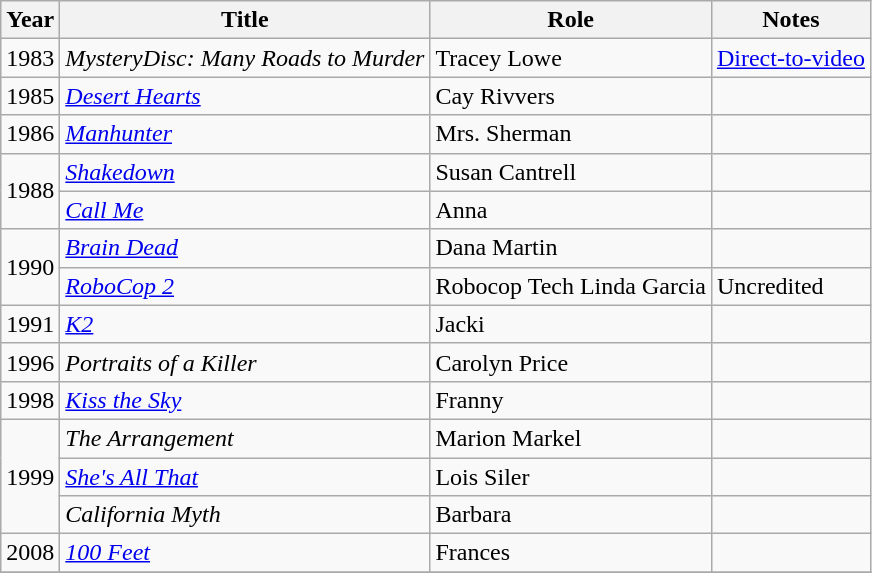<table class="wikitable sortable">
<tr>
<th>Year</th>
<th>Title</th>
<th>Role</th>
<th class="unsortable">Notes</th>
</tr>
<tr>
<td>1983</td>
<td><em>MysteryDisc: Many Roads to Murder</em></td>
<td>Tracey Lowe</td>
<td><a href='#'>Direct-to-video</a></td>
</tr>
<tr>
<td>1985</td>
<td><em><a href='#'>Desert Hearts</a></em></td>
<td>Cay Rivvers</td>
<td></td>
</tr>
<tr>
<td>1986</td>
<td><em><a href='#'>Manhunter</a></em></td>
<td>Mrs. Sherman</td>
<td></td>
</tr>
<tr>
<td rowspan="2">1988</td>
<td><em><a href='#'>Shakedown</a></em></td>
<td>Susan Cantrell</td>
<td></td>
</tr>
<tr>
<td><em><a href='#'>Call Me</a></em></td>
<td>Anna</td>
<td></td>
</tr>
<tr>
<td rowspan="2">1990</td>
<td><em><a href='#'>Brain Dead</a></em></td>
<td>Dana Martin</td>
<td></td>
</tr>
<tr>
<td><em><a href='#'>RoboCop 2</a></em></td>
<td>Robocop Tech Linda Garcia</td>
<td>Uncredited</td>
</tr>
<tr>
<td>1991</td>
<td><em><a href='#'>K2</a></em></td>
<td>Jacki</td>
<td></td>
</tr>
<tr>
<td>1996</td>
<td><em>Portraits of a Killer</em></td>
<td>Carolyn Price</td>
<td></td>
</tr>
<tr>
<td>1998</td>
<td><em><a href='#'>Kiss the Sky</a></em></td>
<td>Franny</td>
<td></td>
</tr>
<tr>
<td rowspan="3">1999</td>
<td><em>The Arrangement</em></td>
<td>Marion Markel</td>
<td></td>
</tr>
<tr>
<td><em><a href='#'>She's All That</a></em></td>
<td>Lois Siler</td>
<td></td>
</tr>
<tr>
<td><em>California Myth</em></td>
<td>Barbara</td>
<td></td>
</tr>
<tr>
<td>2008</td>
<td><em><a href='#'>100 Feet</a></em></td>
<td>Frances</td>
<td></td>
</tr>
<tr>
</tr>
</table>
